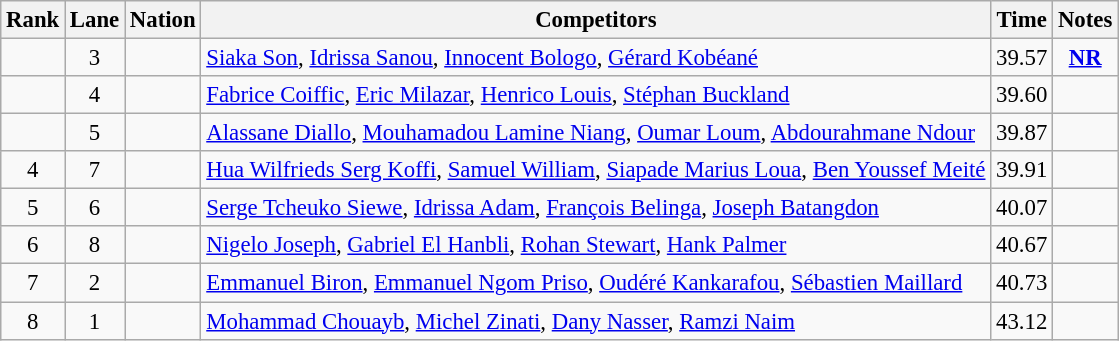<table class="wikitable sortable" style="text-align:center; font-size:95%">
<tr>
<th>Rank</th>
<th>Lane</th>
<th>Nation</th>
<th>Competitors</th>
<th>Time</th>
<th>Notes</th>
</tr>
<tr>
<td></td>
<td>3</td>
<td align=left></td>
<td align=left><a href='#'>Siaka Son</a>, <a href='#'>Idrissa Sanou</a>, <a href='#'>Innocent Bologo</a>, <a href='#'>Gérard Kobéané</a></td>
<td>39.57</td>
<td><strong><a href='#'>NR</a></strong></td>
</tr>
<tr>
<td></td>
<td>4</td>
<td align=left></td>
<td align=left><a href='#'>Fabrice Coiffic</a>, <a href='#'>Eric Milazar</a>, <a href='#'>Henrico Louis</a>, <a href='#'>Stéphan Buckland</a></td>
<td>39.60</td>
<td></td>
</tr>
<tr>
<td></td>
<td>5</td>
<td align=left></td>
<td align=left><a href='#'>Alassane Diallo</a>, <a href='#'>Mouhamadou Lamine Niang</a>, <a href='#'>Oumar Loum</a>, <a href='#'>Abdourahmane Ndour</a></td>
<td>39.87</td>
<td></td>
</tr>
<tr>
<td>4</td>
<td>7</td>
<td align=left></td>
<td align=left><a href='#'>Hua Wilfrieds Serg Koffi</a>, <a href='#'>Samuel William</a>, <a href='#'>Siapade Marius Loua</a>, <a href='#'>Ben Youssef Meité</a></td>
<td>39.91</td>
<td></td>
</tr>
<tr>
<td>5</td>
<td>6</td>
<td align=left></td>
<td align=left><a href='#'>Serge Tcheuko Siewe</a>, <a href='#'>Idrissa Adam</a>, <a href='#'>François Belinga</a>, <a href='#'>Joseph Batangdon</a></td>
<td>40.07</td>
<td></td>
</tr>
<tr>
<td>6</td>
<td>8</td>
<td align=left></td>
<td align=left><a href='#'>Nigelo Joseph</a>, <a href='#'>Gabriel El Hanbli</a>, <a href='#'>Rohan Stewart</a>, <a href='#'>Hank Palmer</a></td>
<td>40.67</td>
<td></td>
</tr>
<tr>
<td>7</td>
<td>2</td>
<td align=left></td>
<td align=left><a href='#'>Emmanuel Biron</a>, <a href='#'>Emmanuel Ngom Priso</a>, <a href='#'>Oudéré Kankarafou</a>, <a href='#'>Sébastien Maillard</a></td>
<td>40.73</td>
<td></td>
</tr>
<tr>
<td>8</td>
<td>1</td>
<td align=left></td>
<td align=left><a href='#'>Mohammad Chouayb</a>, <a href='#'>Michel Zinati</a>, <a href='#'>Dany Nasser</a>, <a href='#'>Ramzi Naim</a></td>
<td>43.12</td>
<td></td>
</tr>
</table>
